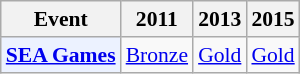<table class="wikitable" style="font-size: 90%; text-align:center">
<tr>
<th>Event</th>
<th>2011</th>
<th>2013</th>
<th>2015</th>
</tr>
<tr>
<td bgcolor="#ECF2FF"; align="left"><strong><a href='#'>SEA Games</a></strong></td>
<td> <a href='#'>Bronze</a></td>
<td> <a href='#'>Gold</a></td>
<td> <a href='#'>Gold</a></td>
</tr>
</table>
